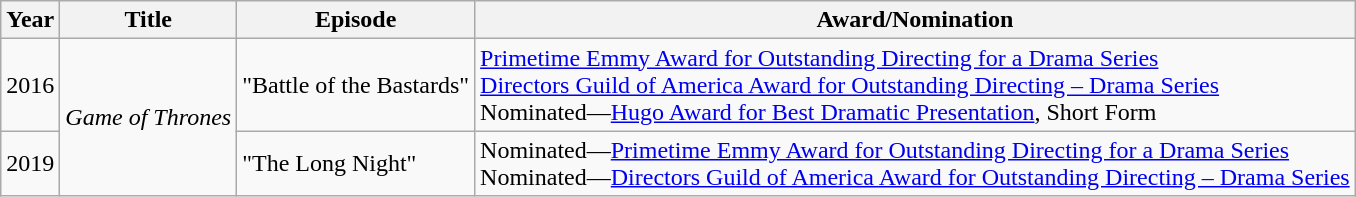<table class="wikitable">
<tr>
<th>Year</th>
<th>Title</th>
<th>Episode</th>
<th>Award/Nomination</th>
</tr>
<tr>
<td>2016</td>
<td rowspan=2><em>Game of Thrones</em></td>
<td>"Battle of the Bastards"</td>
<td><a href='#'>Primetime Emmy Award for Outstanding Directing for a Drama Series</a> <br> <a href='#'>Directors Guild of America Award for Outstanding Directing – Drama Series</a> <br> Nominated—<a href='#'>Hugo Award for Best Dramatic Presentation</a>, Short Form</td>
</tr>
<tr>
<td>2019</td>
<td>"The Long Night"</td>
<td>Nominated—<a href='#'>Primetime Emmy Award for Outstanding Directing for a Drama Series</a> <br> Nominated—<a href='#'>Directors Guild of America Award for Outstanding Directing – Drama Series</a></td>
</tr>
</table>
